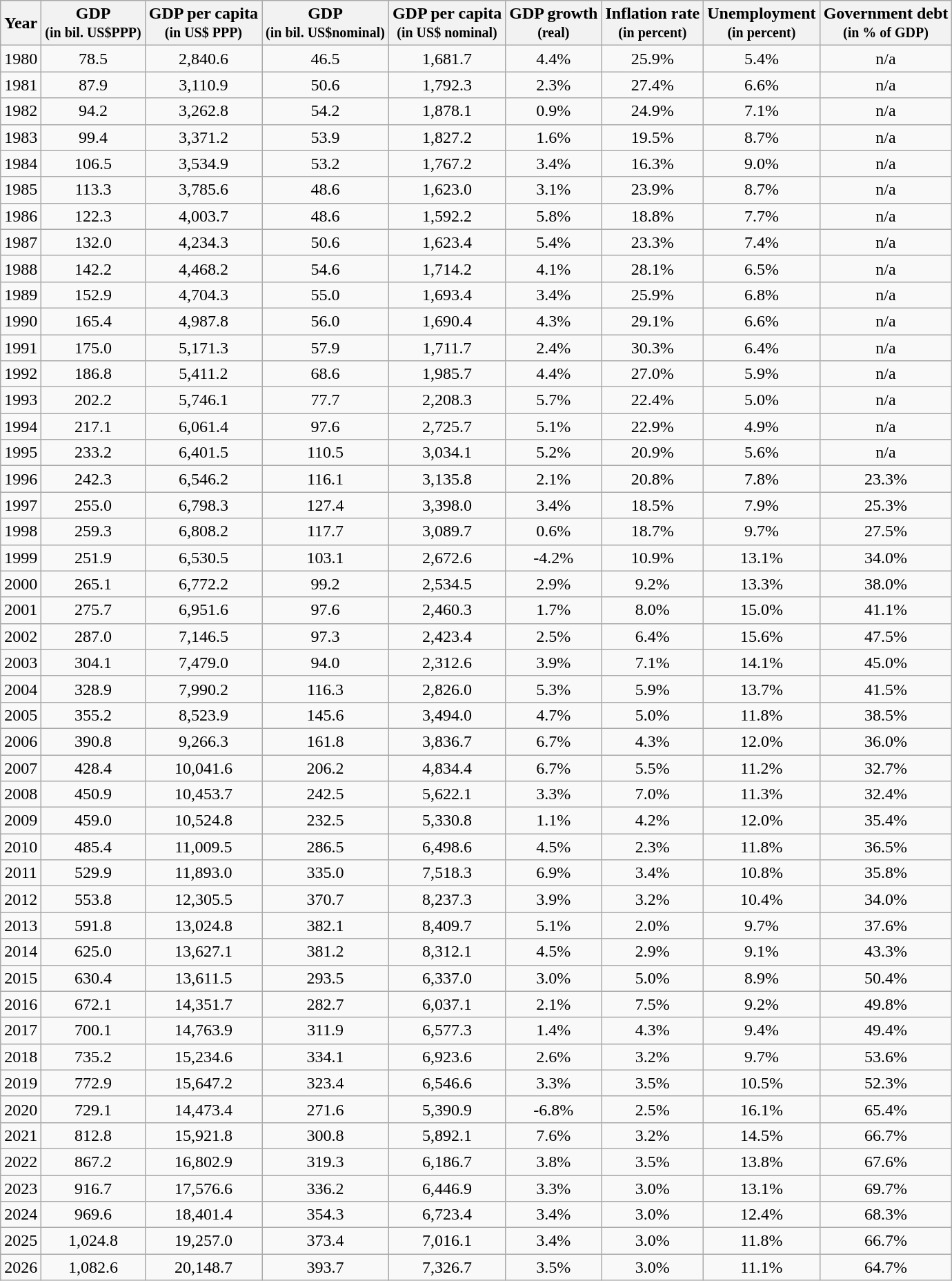<table class="wikitable sortable sticky-header" style="text-align:center;">
<tr>
<th>Year</th>
<th>GDP<br><small>(in bil. US$PPP)</small></th>
<th>GDP per capita<br><small>(in US$ PPP)</small></th>
<th>GDP<br><small>(in bil. US$nominal)</small></th>
<th>GDP per capita<br><small>(in US$ nominal)</small></th>
<th>GDP growth<br><small>(real)</small></th>
<th>Inflation rate<br><small>(in percent)</small></th>
<th>Unemployment<br><small>(in percent)</small></th>
<th>Government debt<br><small>(in % of GDP)</small></th>
</tr>
<tr>
<td>1980</td>
<td>78.5</td>
<td>2,840.6</td>
<td>46.5</td>
<td>1,681.7</td>
<td>4.4%</td>
<td>25.9%</td>
<td>5.4%</td>
<td>n/a</td>
</tr>
<tr>
<td>1981</td>
<td>87.9</td>
<td>3,110.9</td>
<td>50.6</td>
<td>1,792.3</td>
<td>2.3%</td>
<td>27.4%</td>
<td>6.6%</td>
<td>n/a</td>
</tr>
<tr>
<td>1982</td>
<td>94.2</td>
<td>3,262.8</td>
<td>54.2</td>
<td>1,878.1</td>
<td>0.9%</td>
<td>24.9%</td>
<td>7.1%</td>
<td>n/a</td>
</tr>
<tr>
<td>1983</td>
<td>99.4</td>
<td>3,371.2</td>
<td>53.9</td>
<td>1,827.2</td>
<td>1.6%</td>
<td>19.5%</td>
<td>8.7%</td>
<td>n/a</td>
</tr>
<tr>
<td>1984</td>
<td>106.5</td>
<td>3,534.9</td>
<td>53.2</td>
<td>1,767.2</td>
<td>3.4%</td>
<td>16.3%</td>
<td>9.0%</td>
<td>n/a</td>
</tr>
<tr>
<td>1985</td>
<td>113.3</td>
<td>3,785.6</td>
<td>48.6</td>
<td>1,623.0</td>
<td>3.1%</td>
<td>23.9%</td>
<td>8.7%</td>
<td>n/a</td>
</tr>
<tr>
<td>1986</td>
<td>122.3</td>
<td>4,003.7</td>
<td>48.6</td>
<td>1,592.2</td>
<td>5.8%</td>
<td>18.8%</td>
<td>7.7%</td>
<td>n/a</td>
</tr>
<tr>
<td>1987</td>
<td>132.0</td>
<td>4,234.3</td>
<td>50.6</td>
<td>1,623.4</td>
<td>5.4%</td>
<td>23.3%</td>
<td>7.4%</td>
<td>n/a</td>
</tr>
<tr>
<td>1988</td>
<td>142.2</td>
<td>4,468.2</td>
<td>54.6</td>
<td>1,714.2</td>
<td>4.1%</td>
<td>28.1%</td>
<td>6.5%</td>
<td>n/a</td>
</tr>
<tr>
<td>1989</td>
<td>152.9</td>
<td>4,704.3</td>
<td>55.0</td>
<td>1,693.4</td>
<td>3.4%</td>
<td>25.9%</td>
<td>6.8%</td>
<td>n/a</td>
</tr>
<tr>
<td>1990</td>
<td>165.4</td>
<td>4,987.8</td>
<td>56.0</td>
<td>1,690.4</td>
<td>4.3%</td>
<td>29.1%</td>
<td>6.6%</td>
<td>n/a</td>
</tr>
<tr>
<td>1991</td>
<td>175.0</td>
<td>5,171.3</td>
<td>57.9</td>
<td>1,711.7</td>
<td>2.4%</td>
<td>30.3%</td>
<td>6.4%</td>
<td>n/a</td>
</tr>
<tr>
<td>1992</td>
<td>186.8</td>
<td>5,411.2</td>
<td>68.6</td>
<td>1,985.7</td>
<td>4.4%</td>
<td>27.0%</td>
<td>5.9%</td>
<td>n/a</td>
</tr>
<tr>
<td>1993</td>
<td>202.2</td>
<td>5,746.1</td>
<td>77.7</td>
<td>2,208.3</td>
<td>5.7%</td>
<td>22.4%</td>
<td>5.0%</td>
<td>n/a</td>
</tr>
<tr>
<td>1994</td>
<td>217.1</td>
<td>6,061.4</td>
<td>97.6</td>
<td>2,725.7</td>
<td>5.1%</td>
<td>22.9%</td>
<td>4.9%</td>
<td>n/a</td>
</tr>
<tr>
<td>1995</td>
<td>233.2</td>
<td>6,401.5</td>
<td>110.5</td>
<td>3,034.1</td>
<td>5.2%</td>
<td>20.9%</td>
<td>5.6%</td>
<td>n/a</td>
</tr>
<tr>
<td>1996</td>
<td>242.3</td>
<td>6,546.2</td>
<td>116.1</td>
<td>3,135.8</td>
<td>2.1%</td>
<td>20.8%</td>
<td>7.8%</td>
<td>23.3%</td>
</tr>
<tr>
<td>1997</td>
<td>255.0</td>
<td>6,798.3</td>
<td>127.4</td>
<td>3,398.0</td>
<td>3.4%</td>
<td>18.5%</td>
<td>7.9%</td>
<td>25.3%</td>
</tr>
<tr>
<td>1998</td>
<td>259.3</td>
<td>6,808.2</td>
<td>117.7</td>
<td>3,089.7</td>
<td>0.6%</td>
<td>18.7%</td>
<td>9.7%</td>
<td>27.5%</td>
</tr>
<tr>
<td>1999</td>
<td>251.9</td>
<td>6,530.5</td>
<td>103.1</td>
<td>2,672.6</td>
<td>-4.2%</td>
<td>10.9%</td>
<td>13.1%</td>
<td>34.0%</td>
</tr>
<tr>
<td>2000</td>
<td>265.1</td>
<td>6,772.2</td>
<td>99.2</td>
<td>2,534.5</td>
<td>2.9%</td>
<td>9.2%</td>
<td>13.3%</td>
<td>38.0%</td>
</tr>
<tr>
<td>2001</td>
<td>275.7</td>
<td>6,951.6</td>
<td>97.6</td>
<td>2,460.3</td>
<td>1.7%</td>
<td>8.0%</td>
<td>15.0%</td>
<td>41.1%</td>
</tr>
<tr>
<td>2002</td>
<td>287.0</td>
<td>7,146.5</td>
<td>97.3</td>
<td>2,423.4</td>
<td>2.5%</td>
<td>6.4%</td>
<td>15.6%</td>
<td>47.5%</td>
</tr>
<tr>
<td>2003</td>
<td>304.1</td>
<td>7,479.0</td>
<td>94.0</td>
<td>2,312.6</td>
<td>3.9%</td>
<td>7.1%</td>
<td>14.1%</td>
<td>45.0%</td>
</tr>
<tr>
<td>2004</td>
<td>328.9</td>
<td>7,990.2</td>
<td>116.3</td>
<td>2,826.0</td>
<td>5.3%</td>
<td>5.9%</td>
<td>13.7%</td>
<td>41.5%</td>
</tr>
<tr>
<td>2005</td>
<td>355.2</td>
<td>8,523.9</td>
<td>145.6</td>
<td>3,494.0</td>
<td>4.7%</td>
<td>5.0%</td>
<td>11.8%</td>
<td>38.5%</td>
</tr>
<tr>
<td>2006</td>
<td>390.8</td>
<td>9,266.3</td>
<td>161.8</td>
<td>3,836.7</td>
<td>6.7%</td>
<td>4.3%</td>
<td>12.0%</td>
<td>36.0%</td>
</tr>
<tr>
<td>2007</td>
<td>428.4</td>
<td>10,041.6</td>
<td>206.2</td>
<td>4,834.4</td>
<td>6.7%</td>
<td>5.5%</td>
<td>11.2%</td>
<td>32.7%</td>
</tr>
<tr>
<td>2008</td>
<td>450.9</td>
<td>10,453.7</td>
<td>242.5</td>
<td>5,622.1</td>
<td>3.3%</td>
<td>7.0%</td>
<td>11.3%</td>
<td>32.4%</td>
</tr>
<tr>
<td>2009</td>
<td>459.0</td>
<td>10,524.8</td>
<td>232.5</td>
<td>5,330.8</td>
<td>1.1%</td>
<td>4.2%</td>
<td>12.0%</td>
<td>35.4%</td>
</tr>
<tr>
<td>2010</td>
<td>485.4</td>
<td>11,009.5</td>
<td>286.5</td>
<td>6,498.6</td>
<td>4.5%</td>
<td>2.3%</td>
<td>11.8%</td>
<td>36.5%</td>
</tr>
<tr>
<td>2011</td>
<td>529.9</td>
<td>11,893.0</td>
<td>335.0</td>
<td>7,518.3</td>
<td>6.9%</td>
<td>3.4%</td>
<td>10.8%</td>
<td>35.8%</td>
</tr>
<tr>
<td>2012</td>
<td>553.8</td>
<td>12,305.5</td>
<td>370.7</td>
<td>8,237.3</td>
<td>3.9%</td>
<td>3.2%</td>
<td>10.4%</td>
<td>34.0%</td>
</tr>
<tr>
<td>2013</td>
<td>591.8</td>
<td>13,024.8</td>
<td>382.1</td>
<td>8,409.7</td>
<td>5.1%</td>
<td>2.0%</td>
<td>9.7%</td>
<td>37.6%</td>
</tr>
<tr>
<td>2014</td>
<td>625.0</td>
<td>13,627.1</td>
<td>381.2</td>
<td>8,312.1</td>
<td>4.5%</td>
<td>2.9%</td>
<td>9.1%</td>
<td>43.3%</td>
</tr>
<tr>
<td>2015</td>
<td>630.4</td>
<td>13,611.5</td>
<td>293.5</td>
<td>6,337.0</td>
<td>3.0%</td>
<td>5.0%</td>
<td>8.9%</td>
<td>50.4%</td>
</tr>
<tr>
<td>2016</td>
<td>672.1</td>
<td>14,351.7</td>
<td>282.7</td>
<td>6,037.1</td>
<td>2.1%</td>
<td>7.5%</td>
<td>9.2%</td>
<td>49.8%</td>
</tr>
<tr>
<td>2017</td>
<td>700.1</td>
<td>14,763.9</td>
<td>311.9</td>
<td>6,577.3</td>
<td>1.4%</td>
<td>4.3%</td>
<td>9.4%</td>
<td>49.4%</td>
</tr>
<tr>
<td>2018</td>
<td>735.2</td>
<td>15,234.6</td>
<td>334.1</td>
<td>6,923.6</td>
<td>2.6%</td>
<td>3.2%</td>
<td>9.7%</td>
<td>53.6%</td>
</tr>
<tr>
<td>2019</td>
<td>772.9</td>
<td>15,647.2</td>
<td>323.4</td>
<td>6,546.6</td>
<td>3.3%</td>
<td>3.5%</td>
<td>10.5%</td>
<td>52.3%</td>
</tr>
<tr>
<td>2020</td>
<td>729.1</td>
<td>14,473.4</td>
<td>271.6</td>
<td>5,390.9</td>
<td>-6.8%</td>
<td>2.5%</td>
<td>16.1%</td>
<td>65.4%</td>
</tr>
<tr>
<td>2021</td>
<td>812.8</td>
<td>15,921.8</td>
<td>300.8</td>
<td>5,892.1</td>
<td>7.6%</td>
<td>3.2%</td>
<td>14.5%</td>
<td>66.7%</td>
</tr>
<tr>
<td>2022</td>
<td>867.2</td>
<td>16,802.9</td>
<td>319.3</td>
<td>6,186.7</td>
<td>3.8%</td>
<td>3.5%</td>
<td>13.8%</td>
<td>67.6%</td>
</tr>
<tr>
<td>2023</td>
<td>916.7</td>
<td>17,576.6</td>
<td>336.2</td>
<td>6,446.9</td>
<td>3.3%</td>
<td>3.0%</td>
<td>13.1%</td>
<td>69.7%</td>
</tr>
<tr>
<td>2024</td>
<td>969.6</td>
<td>18,401.4</td>
<td>354.3</td>
<td>6,723.4</td>
<td>3.4%</td>
<td>3.0%</td>
<td>12.4%</td>
<td>68.3%</td>
</tr>
<tr>
<td>2025</td>
<td>1,024.8</td>
<td>19,257.0</td>
<td>373.4</td>
<td>7,016.1</td>
<td>3.4%</td>
<td>3.0%</td>
<td>11.8%</td>
<td>66.7%</td>
</tr>
<tr>
<td>2026</td>
<td>1,082.6</td>
<td>20,148.7</td>
<td>393.7</td>
<td>7,326.7</td>
<td>3.5%</td>
<td>3.0%</td>
<td>11.1%</td>
<td>64.7%</td>
</tr>
</table>
